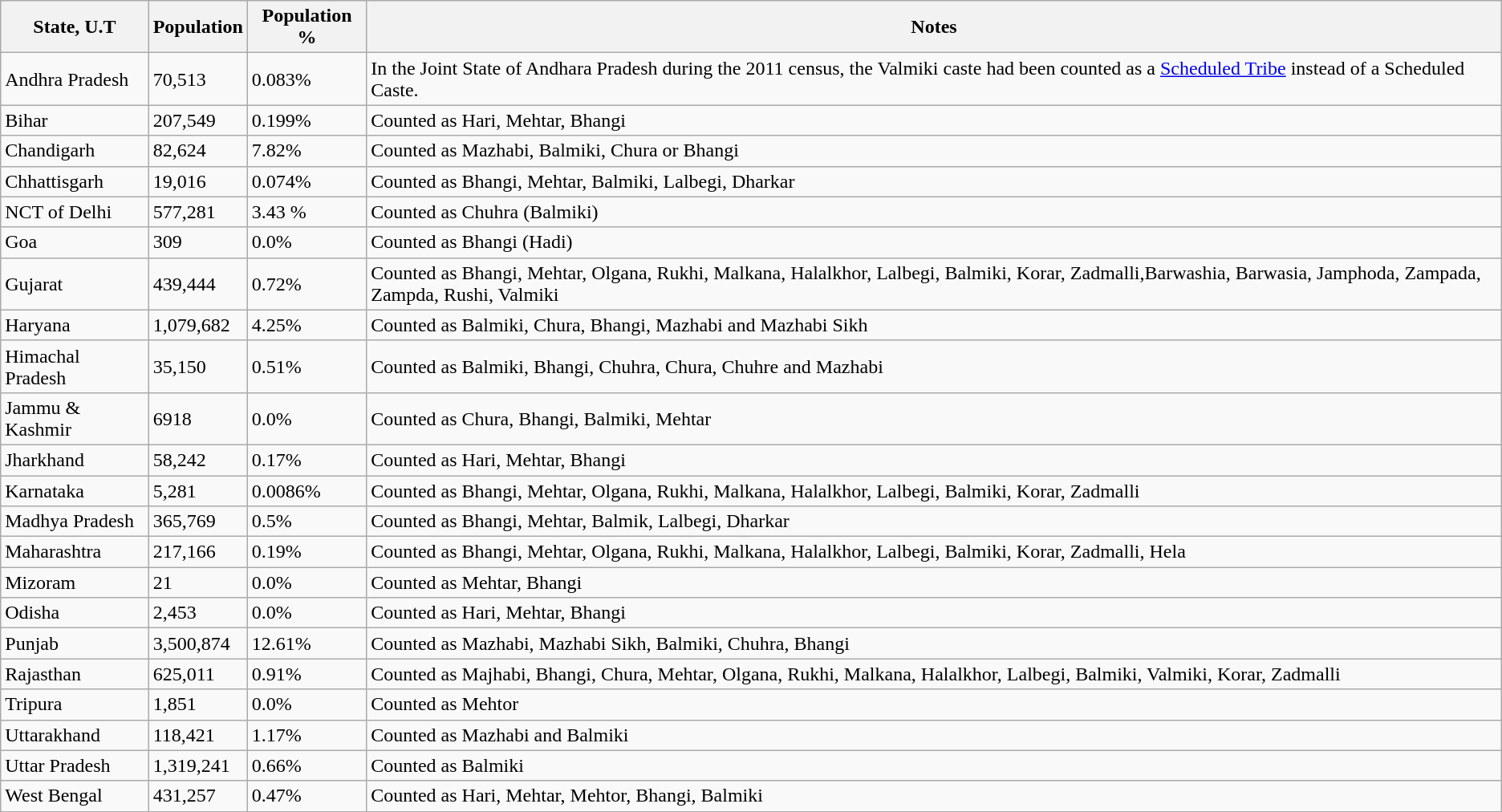<table class="wikitable sortable">
<tr>
<th>State, U.T</th>
<th>Population</th>
<th>Population %</th>
<th>Notes</th>
</tr>
<tr>
<td>Andhra Pradesh</td>
<td>70,513</td>
<td>0.083%</td>
<td>In the Joint State of Andhara Pradesh during the 2011 census, the Valmiki caste had been counted as a <a href='#'>Scheduled Tribe</a> instead of a Scheduled Caste. </td>
</tr>
<tr>
<td>Bihar</td>
<td>207,549</td>
<td>0.199%</td>
<td>Counted as Hari, Mehtar, Bhangi</td>
</tr>
<tr>
<td>Chandigarh</td>
<td>82,624</td>
<td>7.82%</td>
<td>Counted as Mazhabi, Balmiki, Chura or Bhangi</td>
</tr>
<tr>
<td>Chhattisgarh</td>
<td>19,016</td>
<td>0.074%</td>
<td>Counted as Bhangi, Mehtar, Balmiki, Lalbegi,  Dharkar</td>
</tr>
<tr>
<td>NCT of Delhi</td>
<td>577,281</td>
<td>3.43 %</td>
<td>Counted as Chuhra (Balmiki)</td>
</tr>
<tr>
<td>Goa</td>
<td>309</td>
<td>0.0%</td>
<td>Counted as Bhangi (Hadi)</td>
</tr>
<tr>
<td>Gujarat</td>
<td>439,444</td>
<td>0.72%</td>
<td>Counted as Bhangi, Mehtar, Olgana, Rukhi,  Malkana,  Halalkhor,  Lalbegi,  Balmiki,  Korar,  Zadmalli,Barwashia, Barwasia, Jamphoda, Zampada, Zampda, Rushi, Valmiki</td>
</tr>
<tr>
<td>Haryana</td>
<td>1,079,682</td>
<td>4.25%</td>
<td>Counted as Balmiki, Chura, Bhangi, Mazhabi and Mazhabi Sikh</td>
</tr>
<tr>
<td>Himachal Pradesh</td>
<td>35,150</td>
<td>0.51%</td>
<td>Counted as Balmiki,  Bhangi,  Chuhra, Chura,  Chuhre and Mazhabi</td>
</tr>
<tr>
<td>Jammu & Kashmir</td>
<td>6918</td>
<td>0.0%</td>
<td>Counted as Chura, Bhangi, Balmiki, Mehtar</td>
</tr>
<tr>
<td>Jharkhand</td>
<td>58,242</td>
<td>0.17%</td>
<td>Counted as Hari, Mehtar, Bhangi</td>
</tr>
<tr>
<td>Karnataka</td>
<td>5,281</td>
<td>0.0086%</td>
<td>Counted as Bhangi, Mehtar, Olgana, Rukhi,  Malkana,  Halalkhor,  Lalbegi,  Balmiki, Korar,  Zadmalli</td>
</tr>
<tr>
<td>Madhya Pradesh</td>
<td>365,769</td>
<td>0.5%</td>
<td>Counted as Bhangi, Mehtar, Balmik, Lalbegi,  Dharkar</td>
</tr>
<tr>
<td>Maharashtra</td>
<td>217,166</td>
<td>0.19%</td>
<td>Counted as Bhangi, Mehtar, Olgana, Rukhi,  Malkana,  Halalkhor,  Lalbegi,  Balmiki,  Korar,  Zadmalli, Hela</td>
</tr>
<tr>
<td>Mizoram</td>
<td>21</td>
<td>0.0%</td>
<td>Counted as Mehtar, Bhangi</td>
</tr>
<tr>
<td>Odisha</td>
<td>2,453</td>
<td>0.0%</td>
<td>Counted as Hari, Mehtar, Bhangi</td>
</tr>
<tr>
<td>Punjab</td>
<td>3,500,874</td>
<td>12.61%</td>
<td>Counted as Mazhabi, Mazhabi Sikh, Balmiki, Chuhra, Bhangi</td>
</tr>
<tr>
<td>Rajasthan</td>
<td>625,011</td>
<td>0.91%</td>
<td>Counted as Majhabi, Bhangi, Chura, Mehtar, Olgana,  Rukhi,  Malkana,  Halalkhor,  Lalbegi,  Balmiki,  Valmiki,  Korar,  Zadmalli</td>
</tr>
<tr>
<td>Tripura</td>
<td>1,851</td>
<td>0.0%</td>
<td>Counted as Mehtor</td>
</tr>
<tr>
<td>Uttarakhand</td>
<td>118,421</td>
<td>1.17%</td>
<td>Counted as Mazhabi and Balmiki</td>
</tr>
<tr>
<td>Uttar Pradesh</td>
<td>1,319,241</td>
<td>0.66%</td>
<td>Counted as Balmiki</td>
</tr>
<tr>
<td>West Bengal</td>
<td>431,257</td>
<td>0.47%</td>
<td>Counted as Hari, Mehtar,  Mehtor,  Bhangi, Balmiki</td>
</tr>
</table>
